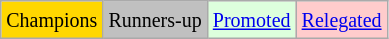<table class="wikitable">
<tr>
<td bgcolor=gold><small>Champions</small></td>
<td bgcolor=silver><small>Runners-up</small></td>
<td bgcolor="#DDFFDD"><small><a href='#'>Promoted</a></small></td>
<td bgcolor= "#FFCCCC"><small><a href='#'>Relegated</a></small></td>
</tr>
</table>
